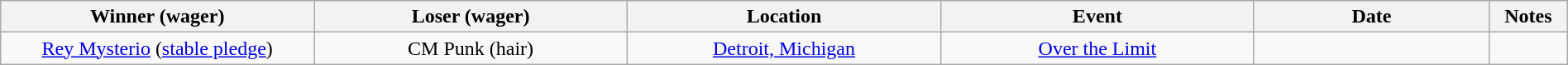<table class="wikitable sortable" width=100%  style="text-align: center">
<tr>
<th width=20% scope="col">Winner (wager)</th>
<th width=20% scope="col">Loser (wager)</th>
<th width=20% scope="col">Location</th>
<th width=20% scope="col">Event</th>
<th width=15% scope="col">Date</th>
<th class="unsortable" width=5% scope="col">Notes</th>
</tr>
<tr>
<td><a href='#'>Rey Mysterio</a> (<a href='#'>stable pledge</a>)</td>
<td>CM Punk (hair)</td>
<td><a href='#'>Detroit, Michigan</a></td>
<td><a href='#'>Over the Limit</a></td>
<td></td>
<td></td>
</tr>
</table>
